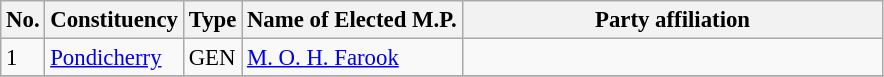<table class="wikitable" style="font-size:95%;">
<tr>
<th>No.</th>
<th>Constituency</th>
<th>Type</th>
<th>Name of Elected M.P.</th>
<th colspan="2" style="width:18em">Party affiliation</th>
</tr>
<tr>
<td>1</td>
<td><a href='#'>Pondicherry</a></td>
<td>GEN</td>
<td><a href='#'>M. O. H. Farook</a></td>
<td></td>
</tr>
<tr>
</tr>
</table>
